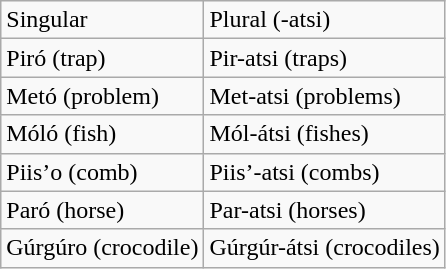<table class="wikitable">
<tr>
<td>Singular</td>
<td>Plural (-atsi)</td>
</tr>
<tr>
<td>Piró (trap)</td>
<td>Pir-atsi (traps)</td>
</tr>
<tr>
<td>Metó (problem)</td>
<td>Met-atsi (problems)</td>
</tr>
<tr>
<td>Móló (fish)</td>
<td>Mól-átsi (fishes)</td>
</tr>
<tr>
<td>Piis’o (comb)</td>
<td>Piis’-atsi (combs)</td>
</tr>
<tr>
<td>Paró (horse)</td>
<td>Par-atsi (horses)</td>
</tr>
<tr>
<td>Gúrgúro (crocodile)</td>
<td>Gúrgúr-átsi (crocodiles)</td>
</tr>
</table>
